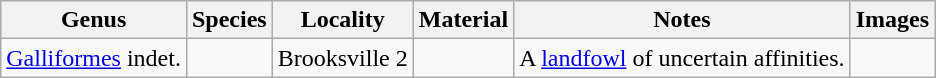<table class="wikitable" align="center">
<tr>
<th>Genus</th>
<th>Species</th>
<th>Locality</th>
<th><strong>Material</strong></th>
<th>Notes</th>
<th>Images</th>
</tr>
<tr>
<td><a href='#'>Galliformes</a> indet.</td>
<td></td>
<td>Brooksville 2</td>
<td></td>
<td>A <a href='#'>landfowl</a> of uncertain affinities.</td>
<td></td>
</tr>
</table>
